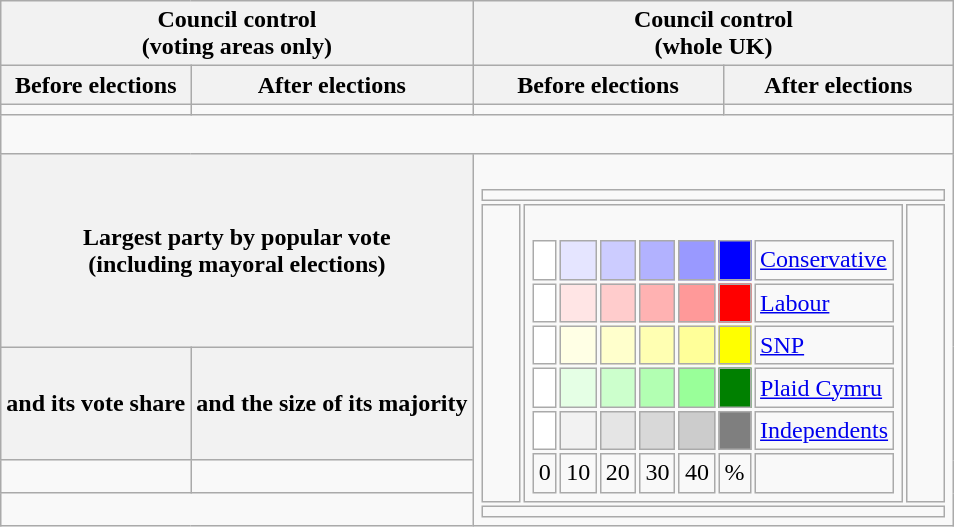<table class="wikitable" style="text-align:center;">
<tr>
<th colspan=2>Council control <br> (voting areas only)</th>
<th colspan=2>Council control <br> (whole UK)</th>
</tr>
<tr>
<th>Before elections</th>
<th>After elections</th>
<th>Before elections</th>
<th>After elections</th>
</tr>
<tr>
<td></td>
<td></td>
<td></td>
<td></td>
</tr>
<tr>
<td colspan=4><br>
</td>
</tr>
<tr>
<th colspan=2>Largest party by popular vote <br> (including mayoral elections)</th>
<td colspan=2 rowspan=4><br><table>
<tr>
<td colspan=3></td>
</tr>
<tr style="text-align:left;">
<td width=10%></td>
<td><br><table>
<tr>
<td style="color:inherit;background:White;"></td>
<td style="color:inherit;background:#E5E5FF;"></td>
<td style="color:inherit;background:#CCCCFF;"></td>
<td style="color:inherit;background:#B2B2FF;"></td>
<td style="color:inherit;background:#9999FF;"></td>
<td style="color:inherit;background:Blue;"></td>
<td><a href='#'>Conservative</a></td>
</tr>
<tr>
<td style="color:inherit;background:White;"></td>
<td style="color:inherit;background:#FFE5E5;"></td>
<td style="color:inherit;background:#FFCCCC;"></td>
<td style="color:inherit;background:#FFB2B2;"></td>
<td style="color:inherit;background:#FF9999;"></td>
<td style="color:inherit;background:Red;"></td>
<td><a href='#'>Labour</a></td>
</tr>
<tr>
<td style="color:inherit;background:White;"></td>
<td style="color:inherit;background:#FFFFE5;"></td>
<td style="color:inherit;background:#FFFFCC;"></td>
<td style="color:inherit;background:#FFFFB2;"></td>
<td style="color:inherit;background:#FFFF99;"></td>
<td style="color:inherit;background:Yellow;"></td>
<td><a href='#'>SNP</a></td>
</tr>
<tr>
<td style="color:inherit;background:White;"></td>
<td style="color:inherit;background:#E5FFE5;"></td>
<td style="color:inherit;background:#CCFFCC;"></td>
<td style="color:inherit;background:#B2FFB2;"></td>
<td style="color:inherit;background:#99FF99;"></td>
<td style="color:inherit;background:Green;"></td>
<td><a href='#'>Plaid Cymru</a></td>
</tr>
<tr>
<td style="color:inherit;background:White;"></td>
<td style="color:inherit;background:#F2F2F2;"></td>
<td style="color:inherit;background:#E5E5E5;"></td>
<td style="color:inherit;background:#D8D8D8;"></td>
<td style="color:inherit;background:#CCCCCC;"></td>
<td style="color:inherit;background:#7F7F7F;"></td>
<td><a href='#'>Independents</a></td>
</tr>
<tr>
<td style="width: 20px; text-align:center;">0</td>
<td style="width: 20px; text-align:center;">10</td>
<td style="width: 20px; text-align:center;">20</td>
<td style="width: 20px; text-align:center;">30</td>
<td style="width: 20px; text-align:center;">40</td>
<td style="width: 20px; text-align:center;">%</td>
<td></td>
</tr>
</table>
</td>
<td width=10%></td>
</tr>
<tr>
<td colspan=3></td>
</tr>
</table>
</td>
</tr>
<tr>
<th>and its vote share</th>
<th>and the size of its majority</th>
</tr>
<tr>
<td></td>
<td></td>
</tr>
<tr>
<td colspan=2></td>
</tr>
</table>
